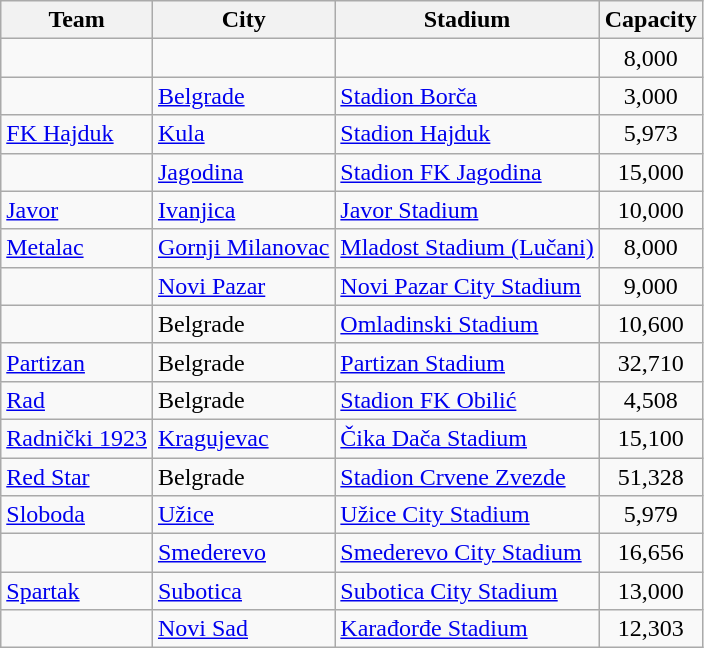<table class="wikitable sortable">
<tr>
<th>Team</th>
<th>City</th>
<th>Stadium</th>
<th>Capacity</th>
</tr>
<tr>
<td></td>
<td></td>
<td></td>
<td style="text-align:center;">8,000</td>
</tr>
<tr>
<td></td>
<td><a href='#'>Belgrade</a></td>
<td><a href='#'>Stadion Borča</a></td>
<td style="text-align:center;">3,000</td>
</tr>
<tr>
<td><a href='#'>FK Hajduk</a></td>
<td><a href='#'>Kula</a></td>
<td><a href='#'>Stadion Hajduk</a></td>
<td style="text-align:center;">5,973</td>
</tr>
<tr>
<td></td>
<td><a href='#'>Jagodina</a></td>
<td><a href='#'>Stadion FK Jagodina</a></td>
<td style="text-align:center;">15,000</td>
</tr>
<tr>
<td><a href='#'>Javor</a></td>
<td><a href='#'>Ivanjica</a></td>
<td><a href='#'>Javor Stadium</a></td>
<td style="text-align:center;">10,000</td>
</tr>
<tr>
<td><a href='#'>Metalac</a></td>
<td><a href='#'>Gornji Milanovac</a></td>
<td><a href='#'>Mladost Stadium (Lučani)</a></td>
<td style="text-align:center;">8,000</td>
</tr>
<tr>
<td></td>
<td><a href='#'>Novi Pazar</a></td>
<td><a href='#'>Novi Pazar City Stadium</a></td>
<td style="text-align:center;">9,000</td>
</tr>
<tr>
<td></td>
<td>Belgrade</td>
<td><a href='#'>Omladinski Stadium</a></td>
<td style="text-align:center;">10,600</td>
</tr>
<tr>
<td><a href='#'>Partizan</a></td>
<td>Belgrade</td>
<td><a href='#'>Partizan Stadium</a></td>
<td style="text-align:center;">32,710</td>
</tr>
<tr>
<td><a href='#'>Rad</a></td>
<td>Belgrade</td>
<td><a href='#'>Stadion FK Obilić</a></td>
<td style="text-align:center;">4,508</td>
</tr>
<tr>
<td><a href='#'>Radnički 1923</a></td>
<td><a href='#'>Kragujevac</a></td>
<td><a href='#'>Čika Dača Stadium</a></td>
<td style="text-align:center;">15,100</td>
</tr>
<tr>
<td><a href='#'>Red Star</a></td>
<td>Belgrade</td>
<td><a href='#'>Stadion Crvene Zvezde</a></td>
<td style="text-align:center;">51,328</td>
</tr>
<tr>
<td><a href='#'>Sloboda</a></td>
<td><a href='#'>Užice</a></td>
<td><a href='#'>Užice City Stadium</a></td>
<td style="text-align:center;">5,979</td>
</tr>
<tr>
<td></td>
<td><a href='#'>Smederevo</a></td>
<td><a href='#'>Smederevo City Stadium</a></td>
<td style="text-align:center;">16,656</td>
</tr>
<tr>
<td><a href='#'>Spartak</a></td>
<td><a href='#'>Subotica</a></td>
<td><a href='#'>Subotica City Stadium</a></td>
<td style="text-align:center;">13,000</td>
</tr>
<tr>
<td></td>
<td><a href='#'>Novi Sad</a></td>
<td><a href='#'>Karađorđe Stadium</a></td>
<td style="text-align:center;">12,303</td>
</tr>
</table>
